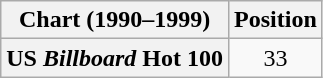<table class="wikitable plainrowheaders" style="text-align:center">
<tr>
<th scope="col">Chart (1990–1999)</th>
<th scope="col">Position</th>
</tr>
<tr>
<th scope="row">US <em>Billboard</em> Hot 100</th>
<td>33</td>
</tr>
</table>
